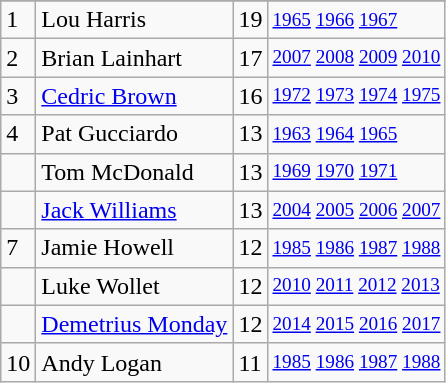<table class="wikitable" style="display:inline-table;">
<tr>
</tr>
<tr>
<td>1</td>
<td>Lou Harris</td>
<td>19</td>
<td style="font-size:80%;"><a href='#'>1965</a> <a href='#'>1966</a> <a href='#'>1967</a></td>
</tr>
<tr>
<td>2</td>
<td>Brian Lainhart</td>
<td>17</td>
<td style="font-size:80%;"><a href='#'>2007</a> <a href='#'>2008</a> <a href='#'>2009</a> <a href='#'>2010</a></td>
</tr>
<tr>
<td>3</td>
<td><a href='#'>Cedric Brown</a></td>
<td>16</td>
<td style="font-size:80%;"><a href='#'>1972</a> <a href='#'>1973</a> <a href='#'>1974</a> <a href='#'>1975</a></td>
</tr>
<tr>
<td>4</td>
<td>Pat Gucciardo</td>
<td>13</td>
<td style="font-size:80%;"><a href='#'>1963</a> <a href='#'>1964</a> <a href='#'>1965</a></td>
</tr>
<tr>
<td></td>
<td>Tom McDonald</td>
<td>13</td>
<td style="font-size:80%;"><a href='#'>1969</a> <a href='#'>1970</a> <a href='#'>1971</a></td>
</tr>
<tr>
<td></td>
<td><a href='#'>Jack Williams</a></td>
<td>13</td>
<td style="font-size:80%;"><a href='#'>2004</a> <a href='#'>2005</a> <a href='#'>2006</a> <a href='#'>2007</a></td>
</tr>
<tr>
<td>7</td>
<td>Jamie Howell</td>
<td>12</td>
<td style="font-size:80%;"><a href='#'>1985</a> <a href='#'>1986</a> <a href='#'>1987</a> <a href='#'>1988</a></td>
</tr>
<tr>
<td></td>
<td>Luke Wollet</td>
<td>12</td>
<td style="font-size:80%;"><a href='#'>2010</a> <a href='#'>2011</a> <a href='#'>2012</a> <a href='#'>2013</a></td>
</tr>
<tr>
<td></td>
<td><a href='#'>Demetrius Monday</a></td>
<td>12</td>
<td style="font-size:80%;"><a href='#'>2014</a> <a href='#'>2015</a> <a href='#'>2016</a> <a href='#'>2017</a></td>
</tr>
<tr>
<td>10</td>
<td>Andy Logan</td>
<td>11</td>
<td style="font-size:80%;"><a href='#'>1985</a> <a href='#'>1986</a> <a href='#'>1987</a> <a href='#'>1988</a></td>
</tr>
</table>
